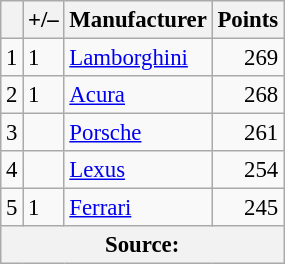<table class="wikitable" style="font-size: 95%;">
<tr>
<th scope="col"></th>
<th scope="col">+/–</th>
<th scope="col">Manufacturer</th>
<th scope="col">Points</th>
</tr>
<tr>
<td align=center>1</td>
<td align="left"> 1</td>
<td> <a href='#'>Lamborghini</a></td>
<td align=right>269</td>
</tr>
<tr>
<td align=center>2</td>
<td align="left"> 1</td>
<td> <a href='#'>Acura</a></td>
<td align=right>268</td>
</tr>
<tr>
<td align=center>3</td>
<td align="left"></td>
<td> <a href='#'>Porsche</a></td>
<td align=right>261</td>
</tr>
<tr>
<td align=center>4</td>
<td align="left"></td>
<td> <a href='#'>Lexus</a></td>
<td align=right>254</td>
</tr>
<tr>
<td align=center>5</td>
<td align="left"> 1</td>
<td> <a href='#'>Ferrari</a></td>
<td align=right>245</td>
</tr>
<tr>
<th colspan=5>Source:</th>
</tr>
</table>
